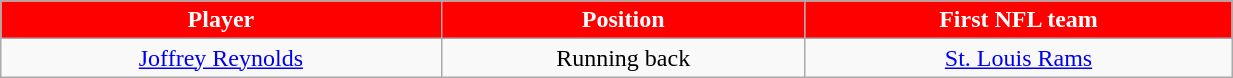<table class="wikitable" width="65%">
<tr align="center" style="background:red;color:white;">
<td><strong>Player</strong></td>
<td><strong>Position</strong></td>
<td><strong>First NFL team</strong></td>
</tr>
<tr align="center" bgcolor="">
<td><a href='#'>Joffrey Reynolds</a></td>
<td>Running back</td>
<td><a href='#'>St. Louis Rams</a></td>
</tr>
</table>
